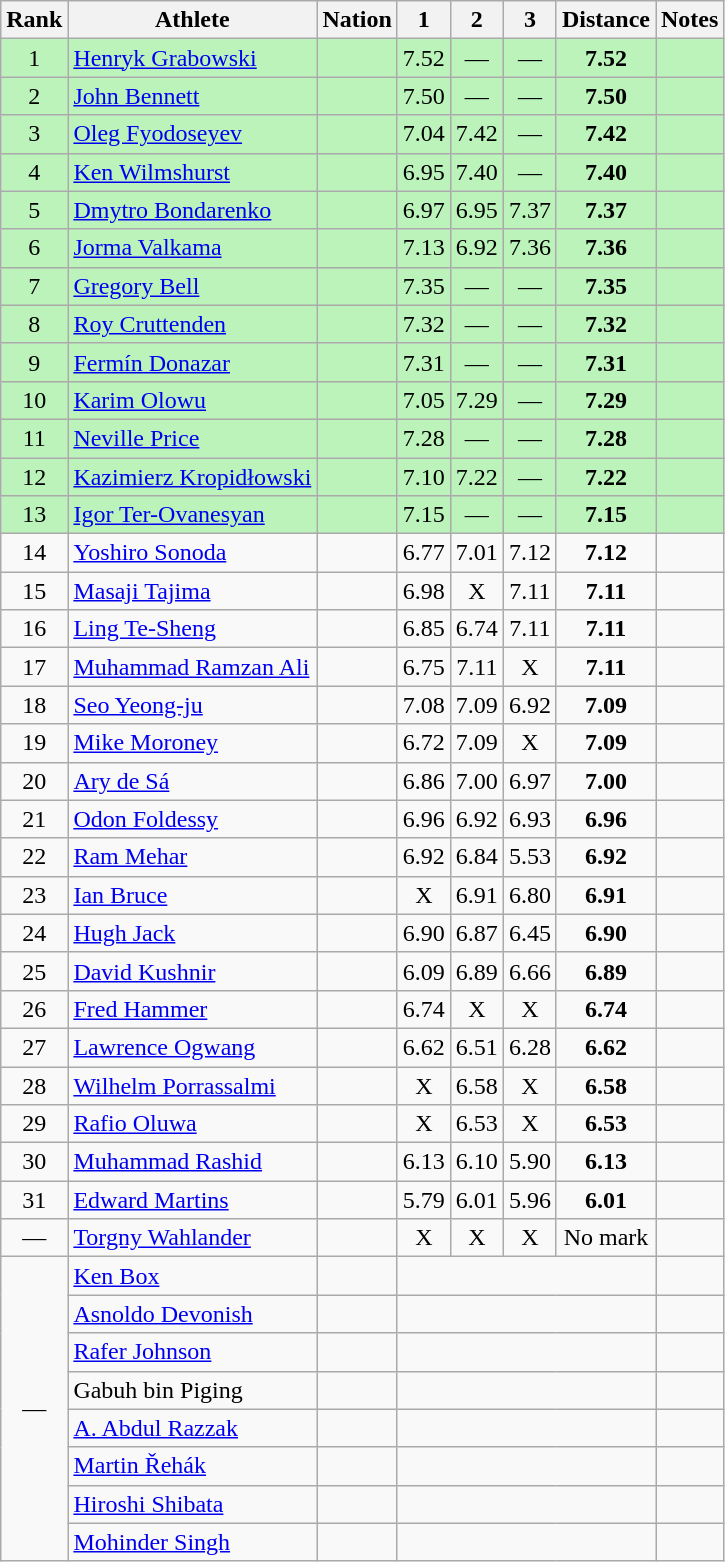<table class="sortable wikitable" style="text-align:center">
<tr>
<th>Rank</th>
<th>Athlete</th>
<th>Nation</th>
<th>1</th>
<th>2</th>
<th>3</th>
<th>Distance</th>
<th>Notes</th>
</tr>
<tr bgcolor=bbf3bb>
<td>1</td>
<td align=left><a href='#'>Henryk Grabowski</a></td>
<td align=left></td>
<td>7.52</td>
<td data-sort-value=1.00>—</td>
<td data-sort-value=1.00>—</td>
<td><strong>7.52</strong></td>
<td></td>
</tr>
<tr bgcolor=bbf3bb>
<td>2</td>
<td align=left><a href='#'>John Bennett</a></td>
<td align=left></td>
<td>7.50</td>
<td data-sort-value=1.00>—</td>
<td data-sort-value=1.00>—</td>
<td><strong>7.50</strong></td>
<td></td>
</tr>
<tr bgcolor=bbf3bb>
<td>3</td>
<td align=left><a href='#'>Oleg Fyodoseyev</a></td>
<td align=left></td>
<td>7.04</td>
<td>7.42</td>
<td data-sort-value=1.00>—</td>
<td><strong>7.42</strong></td>
<td></td>
</tr>
<tr bgcolor=bbf3bb>
<td>4</td>
<td align=left><a href='#'>Ken Wilmshurst</a></td>
<td align=left></td>
<td>6.95</td>
<td>7.40</td>
<td data-sort-value=1.00>—</td>
<td><strong>7.40</strong></td>
<td></td>
</tr>
<tr bgcolor=bbf3bb>
<td>5</td>
<td align=left><a href='#'>Dmytro Bondarenko</a></td>
<td align=left></td>
<td>6.97</td>
<td>6.95</td>
<td>7.37</td>
<td><strong>7.37</strong></td>
<td></td>
</tr>
<tr bgcolor=bbf3bb>
<td>6</td>
<td align=left><a href='#'>Jorma Valkama</a></td>
<td align=left></td>
<td>7.13</td>
<td>6.92</td>
<td>7.36</td>
<td><strong>7.36</strong></td>
<td></td>
</tr>
<tr bgcolor=bbf3bb>
<td>7</td>
<td align=left><a href='#'>Gregory Bell</a></td>
<td align=left></td>
<td>7.35</td>
<td data-sort-value=1.00>—</td>
<td data-sort-value=1.00>—</td>
<td><strong>7.35</strong></td>
<td></td>
</tr>
<tr bgcolor=bbf3bb>
<td>8</td>
<td align=left><a href='#'>Roy Cruttenden</a></td>
<td align=left></td>
<td>7.32</td>
<td data-sort-value=1.00>—</td>
<td data-sort-value=1.00>—</td>
<td><strong>7.32</strong></td>
<td></td>
</tr>
<tr bgcolor=bbf3bb>
<td>9</td>
<td align=left><a href='#'>Fermín Donazar</a></td>
<td align=left></td>
<td>7.31</td>
<td data-sort-value=1.00>—</td>
<td data-sort-value=1.00>—</td>
<td><strong>7.31</strong></td>
<td></td>
</tr>
<tr bgcolor=bbf3bb>
<td>10</td>
<td align=left><a href='#'>Karim Olowu</a></td>
<td align=left></td>
<td>7.05</td>
<td>7.29</td>
<td data-sort-value=1.00>—</td>
<td><strong>7.29</strong></td>
<td></td>
</tr>
<tr bgcolor=bbf3bb>
<td>11</td>
<td align=left><a href='#'>Neville Price</a></td>
<td align=left></td>
<td>7.28</td>
<td data-sort-value=1.00>—</td>
<td data-sort-value=1.00>—</td>
<td><strong>7.28</strong></td>
<td></td>
</tr>
<tr bgcolor=bbf3bb>
<td>12</td>
<td align=left><a href='#'>Kazimierz Kropidłowski</a></td>
<td align=left></td>
<td>7.10</td>
<td>7.22</td>
<td data-sort-value=1.00>—</td>
<td><strong>7.22</strong></td>
<td></td>
</tr>
<tr bgcolor=bbf3bb>
<td>13</td>
<td align=left><a href='#'>Igor Ter-Ovanesyan</a></td>
<td align=left></td>
<td>7.15</td>
<td data-sort-value=1.00>—</td>
<td data-sort-value=1.00>—</td>
<td><strong>7.15</strong></td>
<td></td>
</tr>
<tr>
<td>14</td>
<td align=left><a href='#'>Yoshiro Sonoda</a></td>
<td align=left></td>
<td>6.77</td>
<td>7.01</td>
<td>7.12</td>
<td><strong>7.12</strong></td>
<td></td>
</tr>
<tr>
<td>15</td>
<td align=left><a href='#'>Masaji Tajima</a></td>
<td align=left></td>
<td>6.98</td>
<td data-sort-value=1.00>X</td>
<td>7.11</td>
<td><strong>7.11</strong></td>
<td></td>
</tr>
<tr>
<td>16</td>
<td align=left><a href='#'>Ling Te-Sheng</a></td>
<td align=left></td>
<td>6.85</td>
<td>6.74</td>
<td>7.11</td>
<td><strong>7.11</strong></td>
<td></td>
</tr>
<tr>
<td>17</td>
<td align=left><a href='#'>Muhammad Ramzan Ali</a></td>
<td align=left></td>
<td>6.75</td>
<td>7.11</td>
<td data-sort-value=1.00>X</td>
<td><strong>7.11</strong></td>
<td></td>
</tr>
<tr>
<td>18</td>
<td align=left><a href='#'>Seo Yeong-ju</a></td>
<td align=left></td>
<td>7.08</td>
<td>7.09</td>
<td>6.92</td>
<td><strong>7.09</strong></td>
<td></td>
</tr>
<tr>
<td>19</td>
<td align=left><a href='#'>Mike Moroney</a></td>
<td align=left></td>
<td>6.72</td>
<td>7.09</td>
<td data-sort-value=1.00>X</td>
<td><strong>7.09</strong></td>
<td></td>
</tr>
<tr>
<td>20</td>
<td align=left><a href='#'>Ary de Sá</a></td>
<td align=left></td>
<td>6.86</td>
<td>7.00</td>
<td>6.97</td>
<td><strong>7.00</strong></td>
<td></td>
</tr>
<tr>
<td>21</td>
<td align=left><a href='#'>Odon Foldessy</a></td>
<td align=left></td>
<td>6.96</td>
<td>6.92</td>
<td>6.93</td>
<td><strong>6.96</strong></td>
<td></td>
</tr>
<tr>
<td>22</td>
<td align=left><a href='#'>Ram Mehar</a></td>
<td align=left></td>
<td>6.92</td>
<td>6.84</td>
<td>5.53</td>
<td><strong>6.92</strong></td>
<td></td>
</tr>
<tr>
<td>23</td>
<td align=left><a href='#'>Ian Bruce</a></td>
<td align=left></td>
<td data-sort-value=1.00>X</td>
<td>6.91</td>
<td>6.80</td>
<td><strong>6.91</strong></td>
<td></td>
</tr>
<tr>
<td>24</td>
<td align=left><a href='#'>Hugh Jack</a></td>
<td align=left></td>
<td>6.90</td>
<td>6.87</td>
<td>6.45</td>
<td><strong>6.90</strong></td>
<td></td>
</tr>
<tr>
<td>25</td>
<td align=left><a href='#'>David Kushnir</a></td>
<td align=left></td>
<td>6.09</td>
<td>6.89</td>
<td>6.66</td>
<td><strong>6.89</strong></td>
<td></td>
</tr>
<tr>
<td>26</td>
<td align=left><a href='#'>Fred Hammer</a></td>
<td align=left></td>
<td>6.74</td>
<td data-sort-value=1.00>X</td>
<td data-sort-value=1.00>X</td>
<td><strong>6.74</strong></td>
<td></td>
</tr>
<tr>
<td>27</td>
<td align=left><a href='#'>Lawrence Ogwang</a></td>
<td align=left></td>
<td>6.62</td>
<td>6.51</td>
<td>6.28</td>
<td><strong>6.62</strong></td>
<td></td>
</tr>
<tr>
<td>28</td>
<td align=left><a href='#'>Wilhelm Porrassalmi</a></td>
<td align=left></td>
<td data-sort-value=1.00>X</td>
<td>6.58</td>
<td data-sort-value=1.00>X</td>
<td><strong>6.58</strong></td>
<td></td>
</tr>
<tr>
<td>29</td>
<td align=left><a href='#'>Rafio Oluwa</a></td>
<td align=left></td>
<td data-sort-value=1.00>X</td>
<td>6.53</td>
<td data-sort-value=1.00>X</td>
<td><strong>6.53</strong></td>
<td></td>
</tr>
<tr>
<td>30</td>
<td align=left><a href='#'>Muhammad Rashid</a></td>
<td align=left></td>
<td>6.13</td>
<td>6.10</td>
<td>5.90</td>
<td><strong>6.13</strong></td>
<td></td>
</tr>
<tr>
<td>31</td>
<td align=left><a href='#'>Edward Martins</a></td>
<td align=left></td>
<td>5.79</td>
<td>6.01</td>
<td>5.96</td>
<td><strong>6.01</strong></td>
<td></td>
</tr>
<tr>
<td data-sort-value=32>—</td>
<td align=left><a href='#'>Torgny Wahlander</a></td>
<td align=left></td>
<td data-sort-value=1.00>X</td>
<td data-sort-value=1.00>X</td>
<td data-sort-value=1.00>X</td>
<td data-sort-value=1.00>No mark</td>
<td></td>
</tr>
<tr>
<td rowspan=8 data-sort-value=33>—</td>
<td align=left><a href='#'>Ken Box</a></td>
<td align=left></td>
<td colspan=4 data-sort=value=0.00></td>
<td></td>
</tr>
<tr>
<td align=left><a href='#'>Asnoldo Devonish</a></td>
<td align=left></td>
<td colspan=4 data-sort=value=0.00></td>
<td></td>
</tr>
<tr>
<td align=left><a href='#'>Rafer Johnson</a></td>
<td align=left></td>
<td colspan=4 data-sort=value=0.00></td>
<td></td>
</tr>
<tr>
<td align=left>Gabuh bin Piging</td>
<td align=left></td>
<td colspan=4 data-sort=value=0.00></td>
<td></td>
</tr>
<tr>
<td align=left><a href='#'>A. Abdul Razzak</a></td>
<td align=left></td>
<td colspan=4 data-sort=value=0.00></td>
<td></td>
</tr>
<tr>
<td align=left><a href='#'>Martin Řehák</a></td>
<td align=left></td>
<td colspan=4 data-sort=value=0.00></td>
<td></td>
</tr>
<tr>
<td align=left><a href='#'>Hiroshi Shibata</a></td>
<td align=left></td>
<td colspan=4 data-sort=value=0.00></td>
<td></td>
</tr>
<tr>
<td align=left><a href='#'>Mohinder Singh</a></td>
<td align=left></td>
<td colspan=4 data-sort=value=0.00></td>
<td></td>
</tr>
</table>
